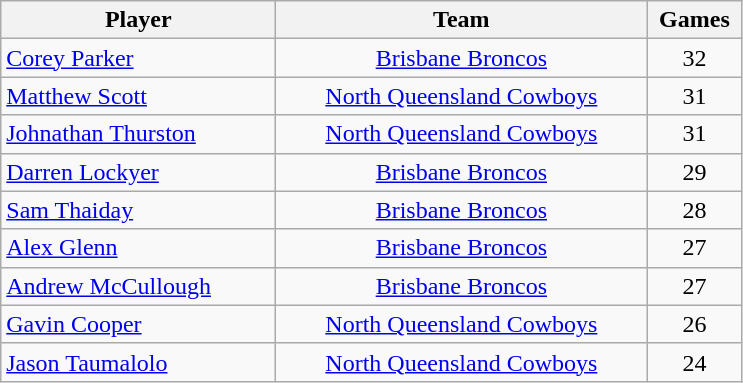<table class="wikitable" style="text-align:center;">
<tr>
<th style="width:11em">Player</th>
<th style="width:15em">Team</th>
<th style="width:3.5em">Games</th>
</tr>
<tr>
<td style="text-align:left;"><a href='#'>Corey Parker</a></td>
<td> <a href='#'>Brisbane Broncos</a></td>
<td>32</td>
</tr>
<tr>
<td style="text-align:left;"><a href='#'>Matthew Scott</a></td>
<td> <a href='#'>North Queensland Cowboys</a></td>
<td>31</td>
</tr>
<tr>
<td style="text-align:left;"><a href='#'>Johnathan Thurston</a></td>
<td> <a href='#'>North Queensland Cowboys</a></td>
<td>31</td>
</tr>
<tr>
<td style="text-align:left;"><a href='#'>Darren Lockyer</a></td>
<td> <a href='#'>Brisbane Broncos</a></td>
<td>29</td>
</tr>
<tr>
<td style="text-align:left;"><a href='#'>Sam Thaiday</a></td>
<td> <a href='#'>Brisbane Broncos</a></td>
<td>28</td>
</tr>
<tr>
<td style="text-align:left;"><a href='#'>Alex Glenn</a></td>
<td> <a href='#'>Brisbane Broncos</a></td>
<td>27</td>
</tr>
<tr>
<td style="text-align:left;"><a href='#'>Andrew McCullough</a></td>
<td> <a href='#'>Brisbane Broncos</a></td>
<td>27</td>
</tr>
<tr>
<td style="text-align:left;"><a href='#'>Gavin Cooper</a></td>
<td> <a href='#'>North Queensland Cowboys</a></td>
<td>26</td>
</tr>
<tr>
<td style="text-align:left;"><a href='#'>Jason Taumalolo</a></td>
<td> <a href='#'>North Queensland Cowboys</a></td>
<td>24</td>
</tr>
</table>
